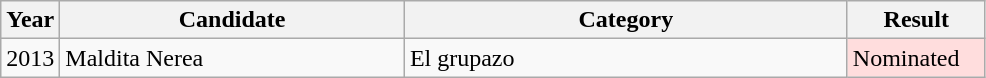<table class="wikitable" style="table-layout: fixed;">
<tr>
<th width="6%">Year</th>
<th width="35%">Candidate</th>
<th width="45%">Category</th>
<th width="14%">Result</th>
</tr>
<tr>
<td rowspan="5">2013</td>
<td>Maldita Nerea</td>
<td>El grupazo</td>
<td style="background: #ffdddd">Nominated</td>
</tr>
</table>
